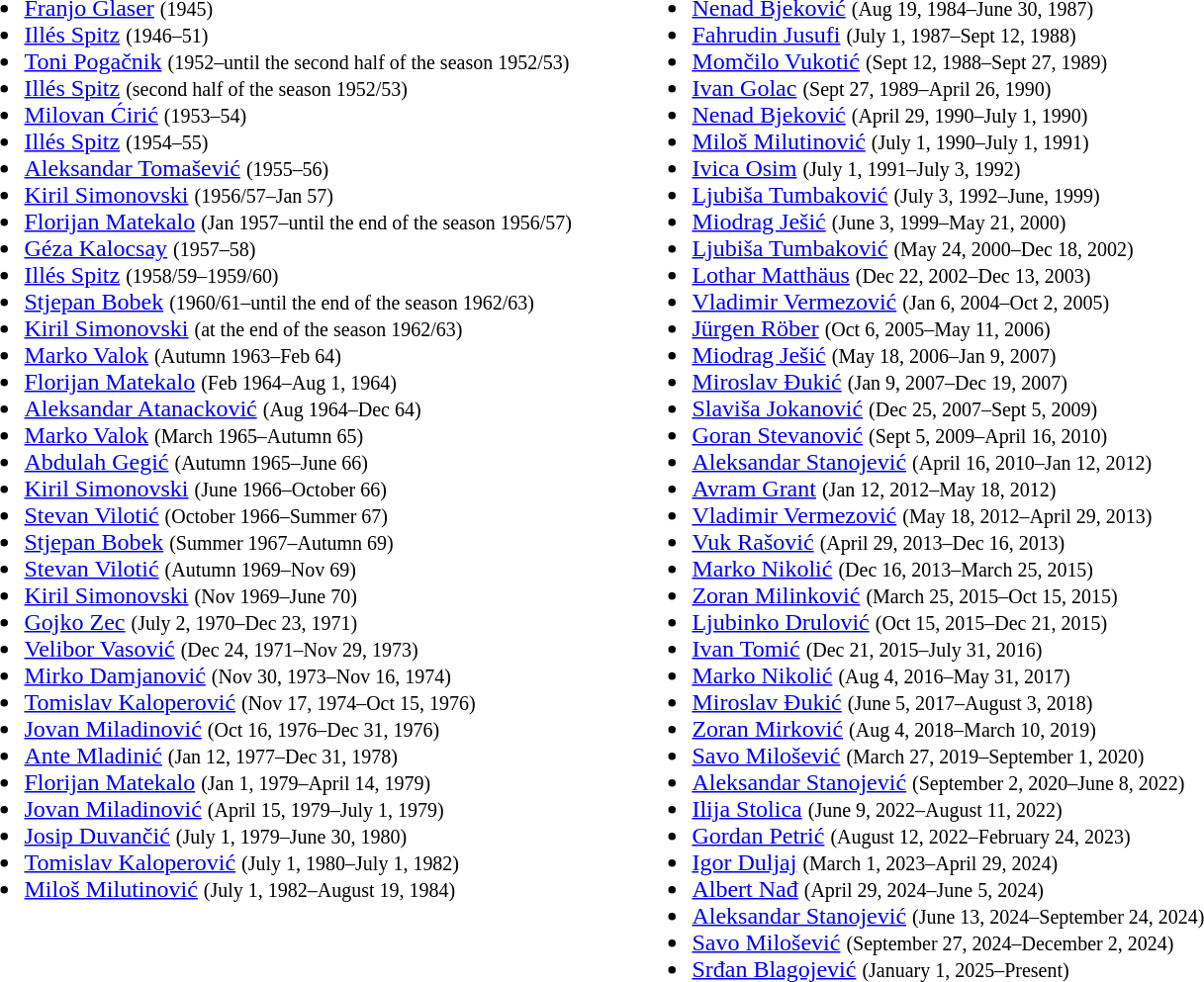<table>
<tr>
<td valign="top"><br><ul><li> <a href='#'>Franjo Glaser</a> <small>(1945)</small></li><li> <a href='#'>Illés Spitz</a> <small>(1946–51)</small></li><li> <a href='#'>Toni Pogačnik</a> <small>(1952–until the second half of the season 1952/53)</small></li><li> <a href='#'>Illés Spitz</a> <small>(second half of the season 1952/53)</small></li><li> <a href='#'>Milovan Ćirić</a> <small>(1953–54)</small></li><li> <a href='#'>Illés Spitz</a> <small>(1954–55)</small></li><li> <a href='#'>Aleksandar Tomašević</a> <small>(1955–56)</small></li><li> <a href='#'>Kiril Simonovski</a> <small>(1956/57–Jan 57)</small></li><li> <a href='#'>Florijan Matekalo</a> <small>(Jan 1957–until the end of the season 1956/57)</small></li><li> <a href='#'>Géza Kalocsay</a> <small>(1957–58)</small></li><li> <a href='#'>Illés Spitz</a> <small>(1958/59–1959/60)</small></li><li> <a href='#'>Stjepan Bobek</a> <small>(1960/61–until the end of the season 1962/63)</small></li><li> <a href='#'>Kiril Simonovski</a> <small>(at the end of the season 1962/63)</small></li><li> <a href='#'>Marko Valok</a> <small>(Autumn 1963–Feb 64)</small></li><li> <a href='#'>Florijan Matekalo</a> <small>(Feb 1964–Aug 1, 1964)</small></li><li> <a href='#'>Aleksandar Atanacković</a> <small>(Aug 1964–Dec 64)</small></li><li> <a href='#'>Marko Valok</a> <small>(March 1965–Autumn 65)</small></li><li> <a href='#'>Abdulah Gegić</a> <small>(Autumn 1965–June 66)</small></li><li> <a href='#'>Kiril Simonovski</a> <small>(June 1966–October 66)</small></li><li> <a href='#'>Stevan Vilotić</a> <small>(October 1966–Summer 67)</small></li><li> <a href='#'>Stjepan Bobek</a> <small>(Summer 1967–Autumn 69)</small></li><li> <a href='#'>Stevan Vilotić</a> <small>(Autumn 1969–Nov 69)</small></li><li> <a href='#'>Kiril Simonovski</a> <small>(Nov 1969–June 70)</small></li><li> <a href='#'>Gojko Zec</a> <small>(July 2, 1970–Dec 23, 1971)</small></li><li> <a href='#'>Velibor Vasović</a> <small>(Dec 24, 1971–Nov 29, 1973)</small></li><li> <a href='#'>Mirko Damjanović</a> <small>(Nov 30, 1973–Nov 16, 1974)</small></li><li> <a href='#'>Tomislav Kaloperović</a> <small>(Nov 17, 1974–Oct 15, 1976)</small></li><li> <a href='#'>Jovan Miladinović</a> <small>(Oct 16, 1976–Dec 31, 1976)</small></li><li> <a href='#'>Ante Mladinić</a> <small>(Jan 12, 1977–Dec 31, 1978)</small></li><li> <a href='#'>Florijan Matekalo</a> <small>(Jan 1, 1979–April 14, 1979)</small></li><li> <a href='#'>Jovan Miladinović</a> <small>(April 15, 1979–July 1, 1979)</small></li><li> <a href='#'>Josip Duvančić</a> <small>(July 1, 1979–June 30, 1980)</small></li><li> <a href='#'>Tomislav Kaloperović</a> <small>(July 1, 1980–July 1, 1982)</small></li><li> <a href='#'>Miloš Milutinović</a> <small>(July 1, 1982–August 19, 1984)</small></li></ul></td>
<td width="33"> </td>
<td valign="top"><br><ul><li> <a href='#'>Nenad Bjeković</a> <small>(Aug 19, 1984–June 30, 1987)</small></li><li> <a href='#'>Fahrudin Jusufi</a> <small>(July 1, 1987–Sept 12, 1988)</small></li><li> <a href='#'>Momčilo Vukotić</a> <small>(Sept 12, 1988–Sept 27, 1989)</small></li><li> <a href='#'>Ivan Golac</a> <small>(Sept 27, 1989–April 26, 1990)</small></li><li> <a href='#'>Nenad Bjeković</a> <small>(April 29, 1990–July 1, 1990)</small></li><li> <a href='#'>Miloš Milutinović</a> <small>(July 1, 1990–July 1, 1991)</small></li><li> <a href='#'>Ivica Osim</a> <small>(July 1, 1991–July 3, 1992)</small></li><li> <a href='#'>Ljubiša Tumbaković</a> <small>(July 3, 1992–June, 1999)</small></li><li> <a href='#'>Miodrag Ješić</a> <small>(June 3, 1999–May 21, 2000)</small></li><li> <a href='#'>Ljubiša Tumbaković</a> <small>(May 24, 2000–Dec 18, 2002)</small></li><li> <a href='#'>Lothar Matthäus</a> <small>(Dec 22, 2002–Dec 13, 2003)</small></li><li> <a href='#'>Vladimir Vermezović</a> <small>(Jan 6, 2004–Oct 2, 2005)</small></li><li> <a href='#'>Jürgen Röber</a> <small>(Oct 6, 2005–May 11, 2006)</small></li><li> <a href='#'>Miodrag Ješić</a> <small>(May 18, 2006–Jan 9, 2007)</small></li><li> <a href='#'>Miroslav Đukić</a> <small>(Jan 9, 2007–Dec 19, 2007)</small></li><li> <a href='#'>Slaviša Jokanović</a> <small>(Dec 25, 2007–Sept 5, 2009)</small></li><li> <a href='#'>Goran Stevanović</a> <small>(Sept 5, 2009–April 16, 2010)</small></li><li> <a href='#'>Aleksandar Stanojević</a> <small>(April 16, 2010–Jan 12, 2012)</small></li><li> <a href='#'>Avram Grant</a> <small>(Jan 12, 2012–May 18, 2012)</small></li><li> <a href='#'>Vladimir Vermezović</a> <small>(May 18, 2012–April 29, 2013)</small></li><li> <a href='#'>Vuk Rašović</a> <small>(April 29, 2013–Dec 16, 2013)</small></li><li> <a href='#'>Marko Nikolić</a> <small>(Dec 16, 2013–March 25, 2015)</small></li><li> <a href='#'>Zoran Milinković</a> <small>(March 25, 2015–Oct 15, 2015)</small></li><li> <a href='#'>Ljubinko Drulović</a> <small>(Oct 15, 2015–Dec 21, 2015)</small></li><li> <a href='#'>Ivan Tomić</a> <small>(Dec 21, 2015–July 31, 2016)</small></li><li> <a href='#'>Marko Nikolić</a> <small>(Aug 4, 2016–May 31, 2017)</small></li><li> <a href='#'>Miroslav Đukić</a> <small>(June 5, 2017–August 3, 2018)</small></li><li> <a href='#'>Zoran Mirković</a> <small>(Aug 4, 2018–March 10, 2019)</small></li><li> <a href='#'>Savo Milošević</a> <small>(March 27, 2019–September 1, 2020)</small></li><li> <a href='#'>Aleksandar Stanojević</a> <small>(September 2, 2020–June 8, 2022)</small></li><li> <a href='#'>Ilija Stolica</a> <small>(June 9, 2022–August 11, 2022)</small></li><li> <a href='#'>Gordan Petrić</a> <small>(August 12, 2022–February 24, 2023)</small></li><li> <a href='#'>Igor Duljaj</a> <small>(March 1, 2023–April 29, 2024)</small></li><li> <a href='#'>Albert Nađ</a> <small>(April 29, 2024–June 5, 2024)</small></li><li> <a href='#'>Aleksandar Stanojević</a> <small>(June 13, 2024–September 24, 2024)</small></li><li> <a href='#'>Savo Milošević</a> <small>(September 27, 2024–December 2, 2024)</small></li><li> <a href='#'>Srđan Blagojević</a> <small>(January 1, 2025–Present)</small></li></ul></td>
</tr>
</table>
